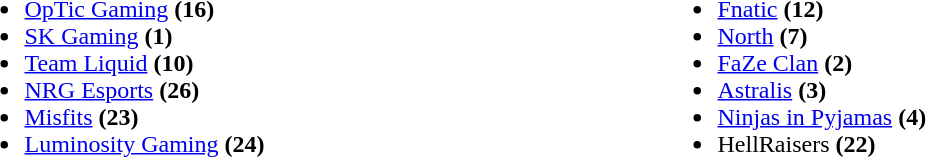<table cellspacing="10">
<tr>
<td valign="top" width="450px"><br><ul><li><a href='#'>OpTic Gaming</a> <strong>(16)</strong></li><li><a href='#'>SK Gaming</a> <strong>(1)</strong></li><li><a href='#'>Team Liquid</a> <strong>(10)</strong></li><li><a href='#'>NRG Esports</a> <strong>(26)</strong></li><li><a href='#'>Misfits</a> <strong>(23)</strong></li><li><a href='#'>Luminosity Gaming</a> <strong>(24)</strong></li></ul></td>
<td valign="top"><br><ul><li><a href='#'>Fnatic</a> <strong>(12)</strong></li><li><a href='#'>North</a> <strong>(7)</strong></li><li><a href='#'>FaZe Clan</a> <strong>(2)</strong></li><li><a href='#'>Astralis</a> <strong>(3)</strong></li><li><a href='#'>Ninjas in Pyjamas</a> <strong>(4)</strong></li><li>HellRaisers <strong>(22)</strong></li></ul></td>
</tr>
<tr>
</tr>
</table>
